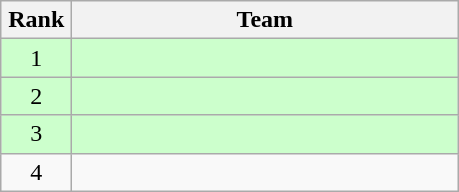<table class="wikitable" style="text-align: center;">
<tr>
<th width=40>Rank</th>
<th width=250>Team</th>
</tr>
<tr bgcolor=#ccffcc>
<td>1</td>
<td align=left></td>
</tr>
<tr bgcolor=#ccffcc>
<td>2</td>
<td align=left></td>
</tr>
<tr bgcolor=#ccffcc>
<td>3</td>
<td align=left></td>
</tr>
<tr>
<td>4</td>
<td align=left></td>
</tr>
</table>
